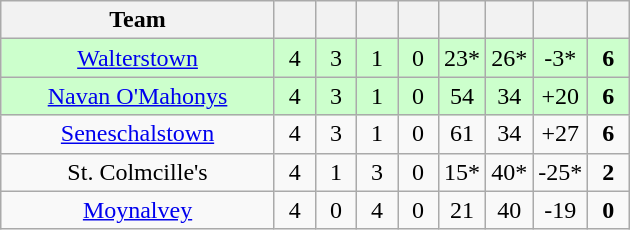<table class="wikitable" style="text-align:center">
<tr>
<th style="width:175px;">Team</th>
<th width="20"></th>
<th width="20"></th>
<th width="20"></th>
<th width="20"></th>
<th width="20"></th>
<th width="20"></th>
<th width="20"></th>
<th width="20"></th>
</tr>
<tr style="background:#cfc;">
<td><a href='#'>Walterstown</a></td>
<td>4</td>
<td>3</td>
<td>1</td>
<td>0</td>
<td>23*</td>
<td>26*</td>
<td>-3*</td>
<td><strong>6</strong></td>
</tr>
<tr style="background:#cfc;">
<td><a href='#'>Navan O'Mahonys</a></td>
<td>4</td>
<td>3</td>
<td>1</td>
<td>0</td>
<td>54</td>
<td>34</td>
<td>+20</td>
<td><strong>6</strong></td>
</tr>
<tr>
<td><a href='#'>Seneschalstown</a></td>
<td>4</td>
<td>3</td>
<td>1</td>
<td>0</td>
<td>61</td>
<td>34</td>
<td>+27</td>
<td><strong>6</strong></td>
</tr>
<tr>
<td>St. Colmcille's</td>
<td>4</td>
<td>1</td>
<td>3</td>
<td>0</td>
<td>15*</td>
<td>40*</td>
<td>-25*</td>
<td><strong>2</strong></td>
</tr>
<tr>
<td><a href='#'>Moynalvey</a></td>
<td>4</td>
<td>0</td>
<td>4</td>
<td>0</td>
<td>21</td>
<td>40</td>
<td>-19</td>
<td><strong>0</strong></td>
</tr>
</table>
